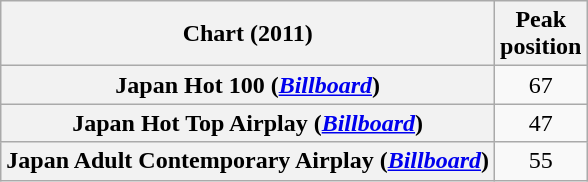<table class="wikitable sortable plainrowheaders" style="text-align:center;">
<tr>
<th scope="col">Chart (2011)</th>
<th scope="col">Peak<br>position</th>
</tr>
<tr>
<th scope="row">Japan Hot 100 (<em><a href='#'>Billboard</a></em>)</th>
<td style="text-align:center;">67</td>
</tr>
<tr>
<th scope="row">Japan Hot Top Airplay (<em><a href='#'>Billboard</a></em>)</th>
<td style="text-align:center;">47</td>
</tr>
<tr>
<th scope="row">Japan Adult Contemporary Airplay (<em><a href='#'>Billboard</a></em>)</th>
<td style="text-align:center;">55</td>
</tr>
</table>
